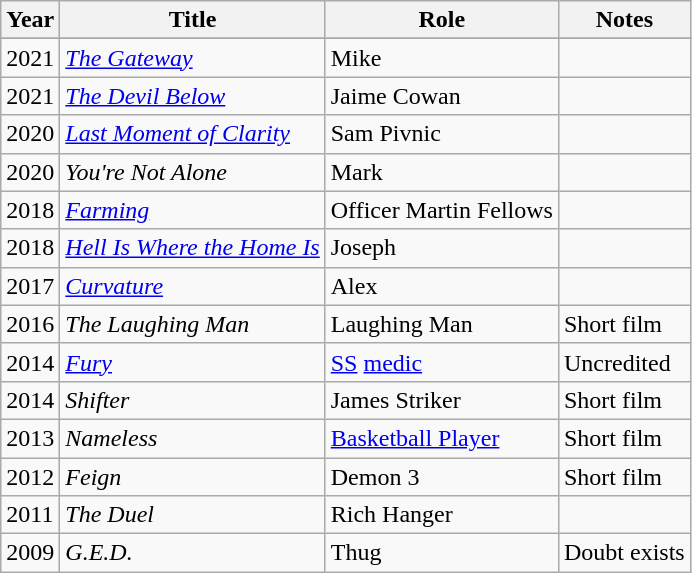<table class="wikitable sortable">
<tr>
<th>Year</th>
<th>Title</th>
<th>Role</th>
<th class=unsortable>Notes</th>
</tr>
<tr>
</tr>
<tr>
<td>2021</td>
<td><em><a href='#'>The Gateway</a></em></td>
<td>Mike</td>
<td></td>
</tr>
<tr>
<td>2021</td>
<td><em><a href='#'>The Devil Below</a></em></td>
<td>Jaime Cowan</td>
<td></td>
</tr>
<tr>
<td>2020</td>
<td><em><a href='#'>Last Moment of Clarity</a></em></td>
<td>Sam Pivnic</td>
<td></td>
</tr>
<tr>
<td>2020</td>
<td><em>You're Not Alone</em></td>
<td>Mark</td>
<td></td>
</tr>
<tr>
<td>2018</td>
<td><em><a href='#'>Farming</a></em></td>
<td>Officer Martin Fellows</td>
<td></td>
</tr>
<tr>
<td>2018</td>
<td><em><a href='#'>Hell Is Where the Home Is</a></em></td>
<td>Joseph</td>
<td></td>
</tr>
<tr>
<td>2017</td>
<td><em><a href='#'>Curvature</a></em></td>
<td>Alex</td>
<td></td>
</tr>
<tr>
<td>2016</td>
<td><em>The Laughing Man</em></td>
<td>Laughing Man</td>
<td>Short film</td>
</tr>
<tr>
<td>2014</td>
<td><em><a href='#'>Fury</a></em></td>
<td><a href='#'>SS</a> <a href='#'>medic</a></td>
<td>Uncredited</td>
</tr>
<tr>
<td>2014</td>
<td><em>Shifter</em></td>
<td>James Striker</td>
<td>Short film</td>
</tr>
<tr>
<td>2013</td>
<td><em>Nameless</em></td>
<td><a href='#'>Basketball Player</a></td>
<td>Short film</td>
</tr>
<tr>
<td>2012</td>
<td><em>Feign</em></td>
<td>Demon 3</td>
<td>Short film</td>
</tr>
<tr>
<td>2011</td>
<td><em>The Duel</em></td>
<td>Rich Hanger</td>
<td></td>
</tr>
<tr>
<td>2009</td>
<td><em>G.E.D.</em></td>
<td>Thug</td>
<td>Doubt exists</td>
</tr>
</table>
